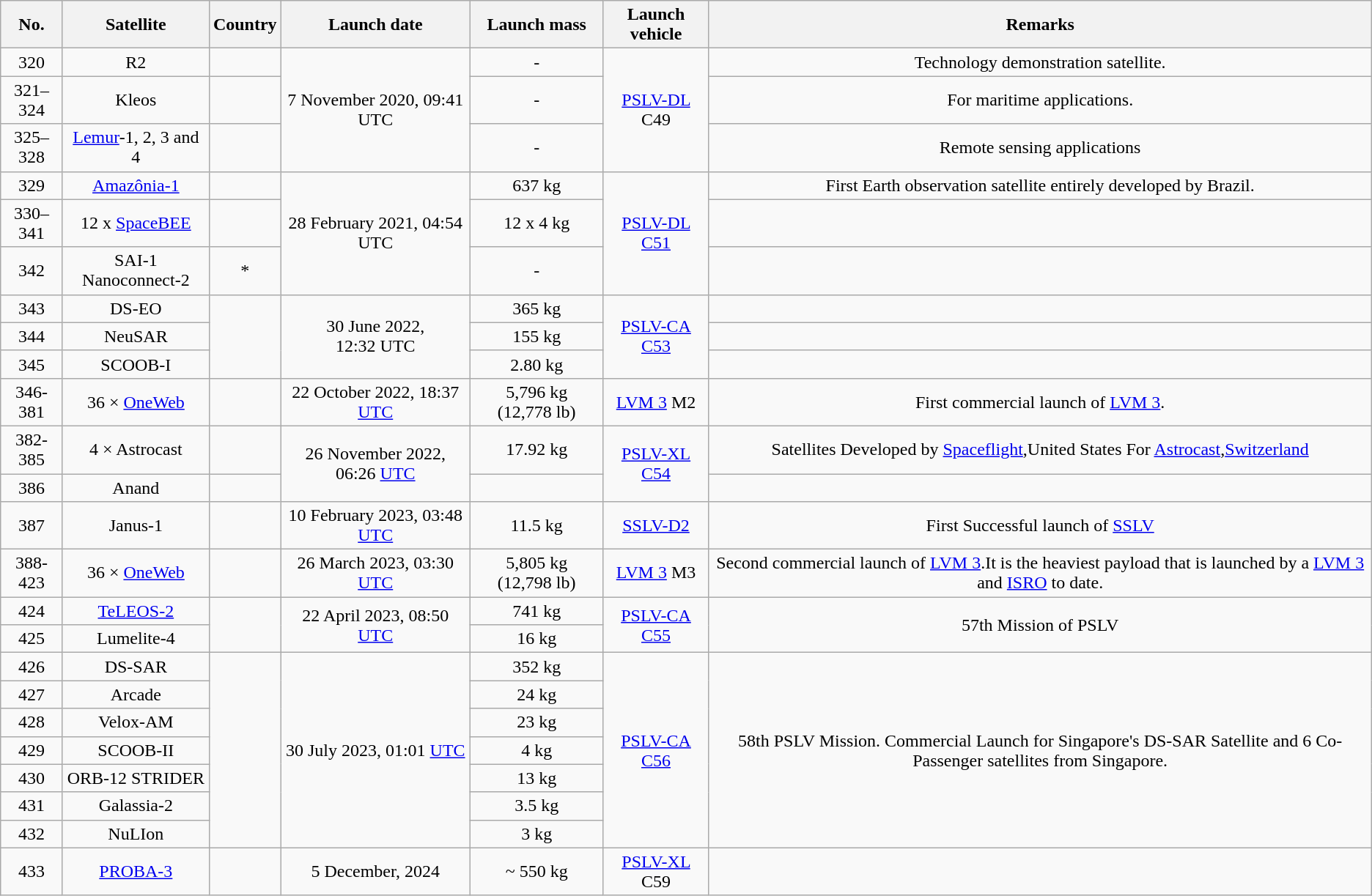<table class="wikitable sortable mw-collapsible sticky-header" style="text-align: center;">
<tr>
<th>No.</th>
<th>Satellite</th>
<th scope="col">Country</th>
<th scope="col">Launch date</th>
<th scope="col">Launch mass</th>
<th>Launch vehicle</th>
<th>Remarks</th>
</tr>
<tr>
<td>320</td>
<td>R2</td>
<td></td>
<td rowspan="3">7 November 2020, 09:41 UTC</td>
<td>-</td>
<td rowspan="3"><a href='#'>PSLV-DL</a> C49</td>
<td>Technology demonstration satellite.</td>
</tr>
<tr>
<td>321–324</td>
<td>Kleos<br></td>
<td></td>
<td>-</td>
<td>For maritime applications.</td>
</tr>
<tr>
<td>325–328</td>
<td><a href='#'>Lemur</a>-1, 2, 3 and 4</td>
<td></td>
<td>-</td>
<td>Remote sensing applications</td>
</tr>
<tr>
<td>329</td>
<td><a href='#'>Amazônia-1</a></td>
<td></td>
<td rowspan="3">28 February 2021, 04:54 UTC</td>
<td>637 kg</td>
<td rowspan="3"><a href='#'>PSLV-DL</a> <a href='#'>C51</a></td>
<td>First Earth observation satellite entirely developed by Brazil.</td>
</tr>
<tr>
<td>330–341</td>
<td>12 x <a href='#'>SpaceBEE</a></td>
<td></td>
<td>12 x 4 kg</td>
<td></td>
</tr>
<tr>
<td>342</td>
<td>SAI-1 Nanoconnect-2</td>
<td>*<br></td>
<td>-</td>
<td></td>
</tr>
<tr>
<td>343</td>
<td>DS-EO</td>
<td rowspan="3"></td>
<td rowspan="3">30 June 2022,<br>12:32 UTC</td>
<td>365 kg</td>
<td rowspan="3"><a href='#'>PSLV-CA C53</a></td>
<td></td>
</tr>
<tr>
<td>344</td>
<td>NeuSAR</td>
<td>155 kg</td>
<td></td>
</tr>
<tr>
<td>345</td>
<td>SCOOB-I</td>
<td>2.80 kg</td>
<td></td>
</tr>
<tr>
<td>346-381</td>
<td>36 × <a href='#'>OneWeb</a></td>
<td></td>
<td>22 October 2022, 18:37 <a href='#'>UTC</a></td>
<td>5,796 kg (12,778 lb)</td>
<td><a href='#'>LVM 3</a> M2</td>
<td>First commercial launch of <a href='#'>LVM 3</a>.</td>
</tr>
<tr>
<td>382-385</td>
<td>4 × Astrocast</td>
<td></td>
<td rowspan="2">26 November 2022, 06:26 <a href='#'>UTC</a></td>
<td>17.92 kg</td>
<td rowspan="2"><a href='#'>PSLV-XL C54</a></td>
<td>Satellites Developed by <a href='#'>Spaceflight</a>,United States For <a href='#'>Astrocast</a>,<a href='#'>Switzerland</a></td>
</tr>
<tr>
<td>386</td>
<td>Anand</td>
<td></td>
<td></td>
<td></td>
</tr>
<tr>
<td>387</td>
<td>Janus-1</td>
<td></td>
<td>10 February 2023, 03:48 <a href='#'>UTC</a></td>
<td>11.5 kg</td>
<td><a href='#'>SSLV-D2</a></td>
<td>First Successful launch of  <a href='#'>SSLV</a></td>
</tr>
<tr>
<td>388-423</td>
<td>36 × <a href='#'>OneWeb</a></td>
<td></td>
<td>26 March 2023, 03:30 <a href='#'>UTC</a></td>
<td>5,805 kg (12,798 lb)</td>
<td><a href='#'>LVM 3</a> M3</td>
<td>Second commercial launch of <a href='#'>LVM 3</a>.It is the heaviest payload that is launched by a <a href='#'>LVM 3</a> and <a href='#'>ISRO</a> to date.</td>
</tr>
<tr>
<td>424</td>
<td><a href='#'>TeLEOS-2</a></td>
<td rowspan="2"></td>
<td rowspan="2">22 April 2023, 08:50 <a href='#'>UTC</a></td>
<td>741 kg</td>
<td rowspan="2"><a href='#'>PSLV-CA C55</a></td>
<td rowspan="2">57th Mission of PSLV</td>
</tr>
<tr>
<td>425</td>
<td>Lumelite-4</td>
<td>16 kg</td>
</tr>
<tr>
<td>426</td>
<td>DS-SAR</td>
<td rowspan="7"></td>
<td rowspan="7">30 July 2023, 01:01 <a href='#'>UTC</a></td>
<td>352 kg</td>
<td rowspan="7"><a href='#'>PSLV-CA C56</a></td>
<td rowspan="7">58th PSLV Mission. Commercial Launch for Singapore's DS-SAR Satellite and 6 Co-Passenger satellites from Singapore.</td>
</tr>
<tr>
<td>427</td>
<td>Arcade</td>
<td>24 kg</td>
</tr>
<tr>
<td>428</td>
<td>Velox-AM</td>
<td>23 kg</td>
</tr>
<tr>
<td>429</td>
<td>SCOOB-II</td>
<td>4 kg</td>
</tr>
<tr>
<td>430</td>
<td>ORB-12 STRIDER</td>
<td>13 kg</td>
</tr>
<tr>
<td>431</td>
<td>Galassia-2</td>
<td>3.5 kg</td>
</tr>
<tr>
<td>432</td>
<td>NuLIon</td>
<td>3 kg</td>
</tr>
<tr>
<td>433</td>
<td><a href='#'>PROBA-3</a></td>
<td></td>
<td>5 December, 2024</td>
<td>~ 550 kg</td>
<td><a href='#'>PSLV-XL</a> C59</td>
<td></td>
</tr>
</table>
